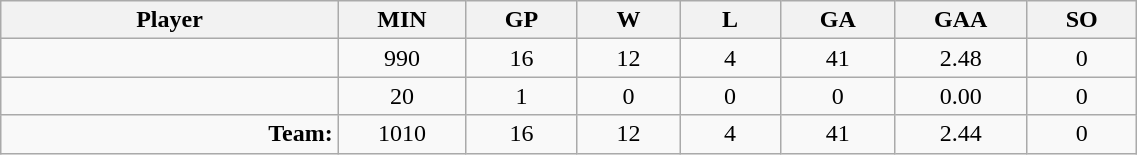<table class="wikitable sortable" width="60%">
<tr>
<th bgcolor="#DDDDFF" width="10%">Player</th>
<th width="3%" bgcolor="#DDDDFF" title="Minutes played">MIN</th>
<th width="3%" bgcolor="#DDDDFF" title="Games played in">GP</th>
<th width="3%" bgcolor="#DDDDFF" title="Games played in">W</th>
<th width="3%" bgcolor="#DDDDFF"title="Games played in">L</th>
<th width="3%" bgcolor="#DDDDFF" title="Goals against">GA</th>
<th width="3%" bgcolor="#DDDDFF" title="Goals against average">GAA</th>
<th width="3%" bgcolor="#DDDDFF" title="Shut-outs">SO</th>
</tr>
<tr align="center">
<td align="right"></td>
<td>990</td>
<td>16</td>
<td>12</td>
<td>4</td>
<td>41</td>
<td>2.48</td>
<td>0</td>
</tr>
<tr align="center">
<td align="right"></td>
<td>20</td>
<td>1</td>
<td>0</td>
<td>0</td>
<td>0</td>
<td>0.00</td>
<td>0</td>
</tr>
<tr align="center">
<td align="right"><strong>Team:</strong></td>
<td>1010</td>
<td>16</td>
<td>12</td>
<td>4</td>
<td>41</td>
<td>2.44</td>
<td>0</td>
</tr>
</table>
